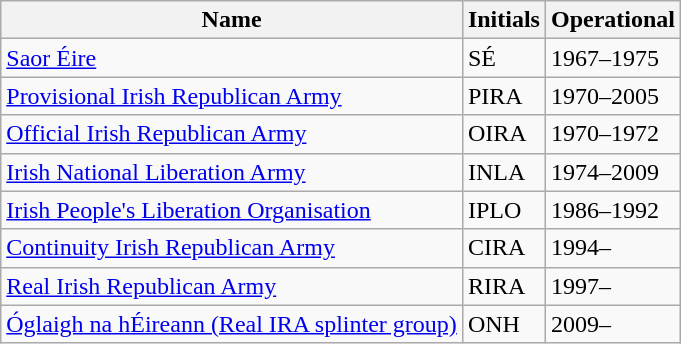<table class="wikitable sortable">
<tr>
<th>Name</th>
<th>Initials</th>
<th>Operational</th>
</tr>
<tr>
<td><a href='#'>Saor Éire</a></td>
<td>SÉ</td>
<td>1967–1975</td>
</tr>
<tr>
<td><a href='#'>Provisional Irish Republican Army</a></td>
<td>PIRA</td>
<td>1970–2005</td>
</tr>
<tr>
<td><a href='#'>Official Irish Republican Army</a></td>
<td>OIRA</td>
<td>1970–1972</td>
</tr>
<tr>
<td><a href='#'>Irish National Liberation Army</a></td>
<td>INLA</td>
<td>1974–2009</td>
</tr>
<tr>
<td><a href='#'>Irish People's Liberation Organisation</a></td>
<td>IPLO</td>
<td>1986–1992</td>
</tr>
<tr>
<td><a href='#'>Continuity Irish Republican Army</a></td>
<td>CIRA</td>
<td>1994–</td>
</tr>
<tr>
<td><a href='#'>Real Irish Republican Army</a></td>
<td>RIRA</td>
<td>1997–</td>
</tr>
<tr>
<td><a href='#'>Óglaigh na hÉireann (Real IRA splinter group)</a></td>
<td>ONH</td>
<td>2009–</td>
</tr>
</table>
